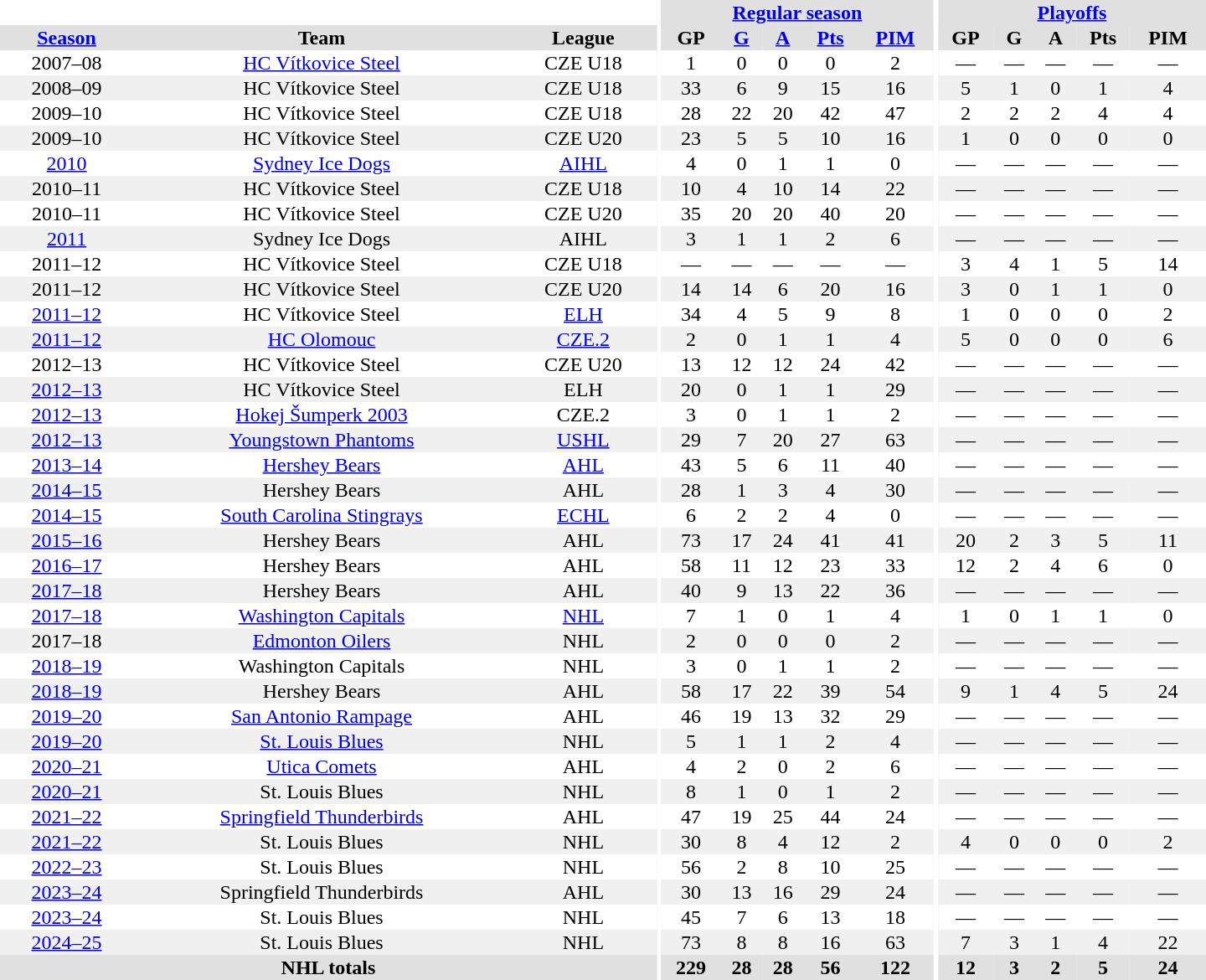<table border="0" cellpadding="1" cellspacing="0" style="text-align:center; width:60em">
<tr bgcolor="#e0e0e0">
<th colspan="3" bgcolor="#ffffff"></th>
<th rowspan="100" bgcolor="#ffffff"></th>
<th colspan="5"><a href='#'>Regular season</a></th>
<th rowspan="100" bgcolor="#ffffff"></th>
<th colspan="5"><a href='#'>Playoffs</a></th>
</tr>
<tr bgcolor="#e0e0e0">
<th><a href='#'>Season</a></th>
<th>Team</th>
<th>League</th>
<th>GP</th>
<th><a href='#'>G</a></th>
<th><a href='#'>A</a></th>
<th><a href='#'>Pts</a></th>
<th><a href='#'>PIM</a></th>
<th>GP</th>
<th>G</th>
<th>A</th>
<th>Pts</th>
<th>PIM</th>
</tr>
<tr>
<td>2007–08</td>
<td><a href='#'>HC Vítkovice Steel</a></td>
<td>CZE U18</td>
<td>1</td>
<td>0</td>
<td>0</td>
<td>0</td>
<td>2</td>
<td>—</td>
<td>—</td>
<td>—</td>
<td>—</td>
<td>—</td>
</tr>
<tr bgcolor="#f0f0f0">
<td>2008–09</td>
<td>HC Vítkovice Steel</td>
<td>CZE U18</td>
<td>33</td>
<td>6</td>
<td>9</td>
<td>15</td>
<td>16</td>
<td>5</td>
<td>1</td>
<td>0</td>
<td>1</td>
<td>4</td>
</tr>
<tr>
<td>2009–10</td>
<td>HC Vítkovice Steel</td>
<td>CZE U18</td>
<td>28</td>
<td>22</td>
<td>20</td>
<td>42</td>
<td>47</td>
<td>2</td>
<td>2</td>
<td>2</td>
<td>4</td>
<td>4</td>
</tr>
<tr bgcolor="#f0f0f0">
<td>2009–10</td>
<td>HC Vítkovice Steel</td>
<td>CZE U20</td>
<td>23</td>
<td>5</td>
<td>5</td>
<td>10</td>
<td>16</td>
<td>1</td>
<td>0</td>
<td>0</td>
<td>0</td>
<td>0</td>
</tr>
<tr>
<td><a href='#'>2010</a></td>
<td><a href='#'>Sydney Ice Dogs</a></td>
<td><a href='#'>AIHL</a></td>
<td>4</td>
<td>0</td>
<td>1</td>
<td>1</td>
<td>0</td>
<td>—</td>
<td>—</td>
<td>—</td>
<td>—</td>
<td>—</td>
</tr>
<tr bgcolor="#f0f0f0">
<td>2010–11</td>
<td>HC Vítkovice Steel</td>
<td>CZE U18</td>
<td>10</td>
<td>4</td>
<td>10</td>
<td>14</td>
<td>22</td>
<td>—</td>
<td>—</td>
<td>—</td>
<td>—</td>
<td>—</td>
</tr>
<tr>
<td>2010–11</td>
<td>HC Vítkovice Steel</td>
<td>CZE U20</td>
<td>35</td>
<td>20</td>
<td>20</td>
<td>40</td>
<td>20</td>
<td>—</td>
<td>—</td>
<td>—</td>
<td>—</td>
<td>—</td>
</tr>
<tr bgcolor="#f0f0f0">
<td><a href='#'>2011</a></td>
<td>Sydney Ice Dogs</td>
<td>AIHL</td>
<td>3</td>
<td>1</td>
<td>1</td>
<td>2</td>
<td>6</td>
<td>—</td>
<td>—</td>
<td>—</td>
<td>—</td>
<td>—</td>
</tr>
<tr>
<td>2011–12</td>
<td>HC Vítkovice Steel</td>
<td>CZE U18</td>
<td>—</td>
<td>—</td>
<td>—</td>
<td>—</td>
<td>—</td>
<td>3</td>
<td>4</td>
<td>1</td>
<td>5</td>
<td>14</td>
</tr>
<tr bgcolor="#f0f0f0">
<td>2011–12</td>
<td>HC Vítkovice Steel</td>
<td>CZE U20</td>
<td>14</td>
<td>14</td>
<td>6</td>
<td>20</td>
<td>16</td>
<td>3</td>
<td>0</td>
<td>1</td>
<td>1</td>
<td>0</td>
</tr>
<tr>
<td><a href='#'>2011–12</a></td>
<td>HC Vítkovice Steel</td>
<td><a href='#'>ELH</a></td>
<td>34</td>
<td>4</td>
<td>5</td>
<td>9</td>
<td>8</td>
<td>1</td>
<td>0</td>
<td>0</td>
<td>0</td>
<td>2</td>
</tr>
<tr bgcolor="#f0f0f0">
<td><a href='#'>2011–12</a></td>
<td><a href='#'>HC Olomouc</a></td>
<td><a href='#'>CZE.2</a></td>
<td>2</td>
<td>0</td>
<td>1</td>
<td>1</td>
<td>4</td>
<td>5</td>
<td>0</td>
<td>0</td>
<td>0</td>
<td>6</td>
</tr>
<tr>
<td>2012–13</td>
<td>HC Vítkovice Steel</td>
<td>CZE U20</td>
<td>13</td>
<td>12</td>
<td>12</td>
<td>24</td>
<td>42</td>
<td>—</td>
<td>—</td>
<td>—</td>
<td>—</td>
<td>—</td>
</tr>
<tr bgcolor="#f0f0f0">
<td><a href='#'>2012–13</a></td>
<td>HC Vítkovice Steel</td>
<td>ELH</td>
<td>20</td>
<td>0</td>
<td>1</td>
<td>1</td>
<td>29</td>
<td>—</td>
<td>—</td>
<td>—</td>
<td>—</td>
<td>—</td>
</tr>
<tr>
<td><a href='#'>2012–13</a></td>
<td><a href='#'>Hokej Šumperk 2003</a></td>
<td>CZE.2</td>
<td>3</td>
<td>0</td>
<td>1</td>
<td>1</td>
<td>2</td>
<td>—</td>
<td>—</td>
<td>—</td>
<td>—</td>
<td>—</td>
</tr>
<tr bgcolor="#f0f0f0">
<td><a href='#'>2012–13</a></td>
<td><a href='#'>Youngstown Phantoms</a></td>
<td><a href='#'>USHL</a></td>
<td>29</td>
<td>7</td>
<td>20</td>
<td>27</td>
<td>63</td>
<td>—</td>
<td>—</td>
<td>—</td>
<td>—</td>
<td>—</td>
</tr>
<tr>
<td><a href='#'>2013–14</a></td>
<td><a href='#'>Hershey Bears</a></td>
<td><a href='#'>AHL</a></td>
<td>43</td>
<td>5</td>
<td>6</td>
<td>11</td>
<td>40</td>
<td>—</td>
<td>—</td>
<td>—</td>
<td>—</td>
<td>—</td>
</tr>
<tr bgcolor="#f0f0f0">
<td><a href='#'>2014–15</a></td>
<td>Hershey Bears</td>
<td>AHL</td>
<td>28</td>
<td>1</td>
<td>3</td>
<td>4</td>
<td>30</td>
<td>—</td>
<td>—</td>
<td>—</td>
<td>—</td>
<td>—</td>
</tr>
<tr>
<td><a href='#'>2014–15</a></td>
<td><a href='#'>South Carolina Stingrays</a></td>
<td><a href='#'>ECHL</a></td>
<td>6</td>
<td>2</td>
<td>2</td>
<td>4</td>
<td>0</td>
<td>—</td>
<td>—</td>
<td>—</td>
<td>—</td>
<td>—</td>
</tr>
<tr bgcolor="#f0f0f0">
<td><a href='#'>2015–16</a></td>
<td>Hershey Bears</td>
<td>AHL</td>
<td>73</td>
<td>17</td>
<td>24</td>
<td>41</td>
<td>41</td>
<td>20</td>
<td>2</td>
<td>3</td>
<td>5</td>
<td>11</td>
</tr>
<tr>
<td><a href='#'>2016–17</a></td>
<td>Hershey Bears</td>
<td>AHL</td>
<td>58</td>
<td>11</td>
<td>12</td>
<td>23</td>
<td>33</td>
<td>12</td>
<td>2</td>
<td>4</td>
<td>6</td>
<td>0</td>
</tr>
<tr bgcolor="#f0f0f0">
<td><a href='#'>2017–18</a></td>
<td>Hershey Bears</td>
<td>AHL</td>
<td>40</td>
<td>9</td>
<td>13</td>
<td>22</td>
<td>36</td>
<td>—</td>
<td>—</td>
<td>—</td>
<td>—</td>
<td>—</td>
</tr>
<tr>
<td><a href='#'>2017–18</a></td>
<td><a href='#'>Washington Capitals</a></td>
<td><a href='#'>NHL</a></td>
<td>7</td>
<td>1</td>
<td>0</td>
<td>1</td>
<td>4</td>
<td>1</td>
<td>0</td>
<td>1</td>
<td>1</td>
<td>0</td>
</tr>
<tr bgcolor="#f0f0f0">
<td>2017–18</td>
<td><a href='#'>Edmonton Oilers</a></td>
<td>NHL</td>
<td>2</td>
<td>0</td>
<td>0</td>
<td>0</td>
<td>2</td>
<td>—</td>
<td>—</td>
<td>—</td>
<td>—</td>
<td>—</td>
</tr>
<tr>
<td><a href='#'>2018–19</a></td>
<td>Washington Capitals</td>
<td>NHL</td>
<td>3</td>
<td>0</td>
<td>1</td>
<td>1</td>
<td>2</td>
<td>—</td>
<td>—</td>
<td>—</td>
<td>—</td>
<td>—</td>
</tr>
<tr bgcolor="#f0f0f0">
<td><a href='#'>2018–19</a></td>
<td>Hershey Bears</td>
<td>AHL</td>
<td>58</td>
<td>17</td>
<td>22</td>
<td>39</td>
<td>54</td>
<td>9</td>
<td>1</td>
<td>4</td>
<td>5</td>
<td>24</td>
</tr>
<tr>
<td><a href='#'>2019–20</a></td>
<td><a href='#'>San Antonio Rampage</a></td>
<td>AHL</td>
<td>46</td>
<td>19</td>
<td>13</td>
<td>32</td>
<td>29</td>
<td>—</td>
<td>—</td>
<td>—</td>
<td>—</td>
<td>—</td>
</tr>
<tr bgcolor="#f0f0f0">
<td><a href='#'>2019–20</a></td>
<td><a href='#'>St. Louis Blues</a></td>
<td>NHL</td>
<td>5</td>
<td>1</td>
<td>1</td>
<td>2</td>
<td>4</td>
<td>—</td>
<td>—</td>
<td>—</td>
<td>—</td>
<td>—</td>
</tr>
<tr>
<td><a href='#'>2020–21</a></td>
<td><a href='#'>Utica Comets</a></td>
<td>AHL</td>
<td>4</td>
<td>2</td>
<td>0</td>
<td>2</td>
<td>6</td>
<td>—</td>
<td>—</td>
<td>—</td>
<td>—</td>
<td>—</td>
</tr>
<tr bgcolor="#f0f0f0">
<td><a href='#'>2020–21</a></td>
<td>St. Louis Blues</td>
<td>NHL</td>
<td>8</td>
<td>1</td>
<td>0</td>
<td>1</td>
<td>2</td>
<td>—</td>
<td>—</td>
<td>—</td>
<td>—</td>
<td>—</td>
</tr>
<tr>
<td><a href='#'>2021–22</a></td>
<td><a href='#'>Springfield Thunderbirds</a></td>
<td>AHL</td>
<td>47</td>
<td>19</td>
<td>25</td>
<td>44</td>
<td>24</td>
<td>—</td>
<td>—</td>
<td>—</td>
<td>—</td>
<td>—</td>
</tr>
<tr bgcolor="#f0f0f0">
<td><a href='#'>2021–22</a></td>
<td>St. Louis Blues</td>
<td>NHL</td>
<td>30</td>
<td>8</td>
<td>4</td>
<td>12</td>
<td>2</td>
<td>4</td>
<td>0</td>
<td>0</td>
<td>0</td>
<td>2</td>
</tr>
<tr>
<td><a href='#'>2022–23</a></td>
<td>St. Louis Blues</td>
<td>NHL</td>
<td>56</td>
<td>2</td>
<td>8</td>
<td>10</td>
<td>25</td>
<td>—</td>
<td>—</td>
<td>—</td>
<td>—</td>
<td>—</td>
</tr>
<tr bgcolor="#f0f0f0">
<td><a href='#'>2023–24</a></td>
<td>Springfield Thunderbirds</td>
<td>AHL</td>
<td>30</td>
<td>13</td>
<td>16</td>
<td>29</td>
<td>24</td>
<td>—</td>
<td>—</td>
<td>—</td>
<td>—</td>
<td>—</td>
</tr>
<tr>
<td><a href='#'>2023–24</a></td>
<td>St. Louis Blues</td>
<td>NHL</td>
<td>45</td>
<td>7</td>
<td>6</td>
<td>13</td>
<td>18</td>
<td>—</td>
<td>—</td>
<td>—</td>
<td>—</td>
<td>—</td>
</tr>
<tr bgcolor="#f0f0f0">
<td><a href='#'>2024–25</a></td>
<td>St. Louis Blues</td>
<td>NHL</td>
<td>73</td>
<td>8</td>
<td>8</td>
<td>16</td>
<td>63</td>
<td>7</td>
<td>3</td>
<td>1</td>
<td>4</td>
<td>22</td>
</tr>
<tr bgcolor="#e0e0e0">
<th colspan="3">NHL totals</th>
<th>229</th>
<th>28</th>
<th>28</th>
<th>56</th>
<th>122</th>
<th>12</th>
<th>3</th>
<th>2</th>
<th>5</th>
<th>24</th>
</tr>
</table>
